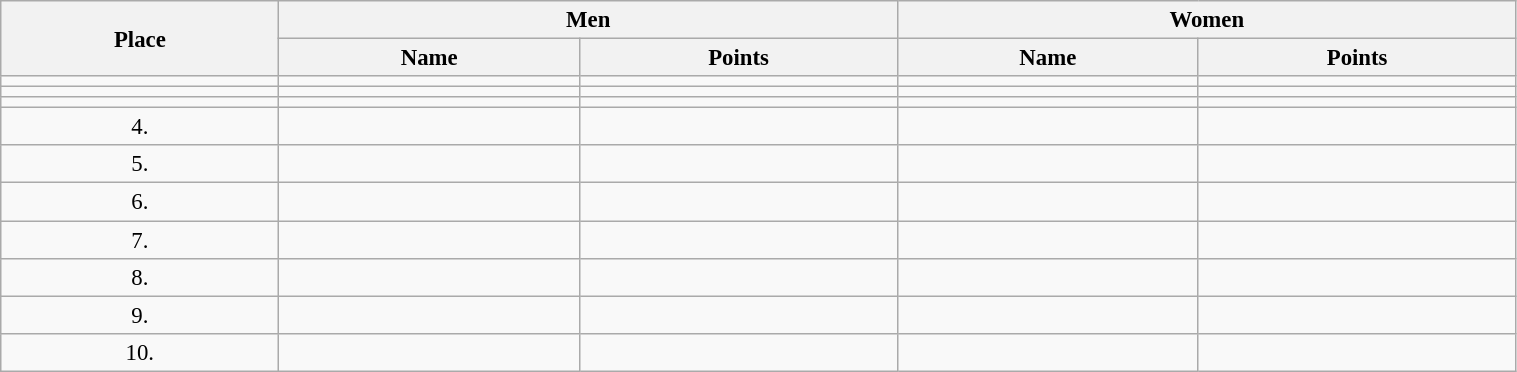<table class=wikitable style="font-size:95%" width="80%">
<tr>
<th rowspan="2">Place</th>
<th colspan="2">Men</th>
<th colspan="2">Women</th>
</tr>
<tr>
<th>Name</th>
<th>Points</th>
<th>Name</th>
<th>Points</th>
</tr>
<tr>
<td align="center"></td>
<td></td>
<td></td>
<td></td>
<td></td>
</tr>
<tr>
<td align="center"></td>
<td></td>
<td></td>
<td></td>
<td></td>
</tr>
<tr>
<td align="center"></td>
<td></td>
<td></td>
<td></td>
<td></td>
</tr>
<tr>
<td align="center">4.</td>
<td></td>
<td></td>
<td></td>
<td></td>
</tr>
<tr>
<td align="center">5.</td>
<td></td>
<td></td>
<td></td>
<td></td>
</tr>
<tr>
<td align="center">6.</td>
<td></td>
<td></td>
<td></td>
<td></td>
</tr>
<tr>
<td align="center">7.</td>
<td></td>
<td></td>
<td></td>
<td></td>
</tr>
<tr>
<td align="center">8.</td>
<td></td>
<td></td>
<td></td>
<td></td>
</tr>
<tr>
<td align="center">9.</td>
<td></td>
<td></td>
<td></td>
<td></td>
</tr>
<tr>
<td align="center">10.</td>
<td></td>
<td></td>
<td></td>
<td></td>
</tr>
</table>
